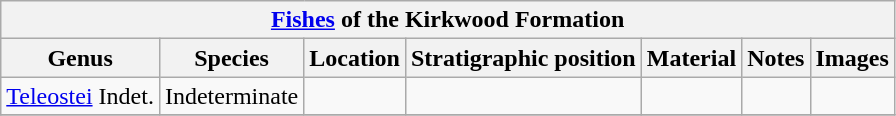<table class="wikitable" align="center">
<tr>
<th colspan="7" align="center"><a href='#'>Fishes</a> of the Kirkwood Formation</th>
</tr>
<tr>
<th>Genus</th>
<th>Species</th>
<th>Location</th>
<th>Stratigraphic position</th>
<th>Material</th>
<th>Notes</th>
<th>Images</th>
</tr>
<tr>
<td><a href='#'>Teleostei</a> Indet.</td>
<td>Indeterminate</td>
<td></td>
<td></td>
<td></td>
<td></td>
<td></td>
</tr>
<tr>
</tr>
</table>
